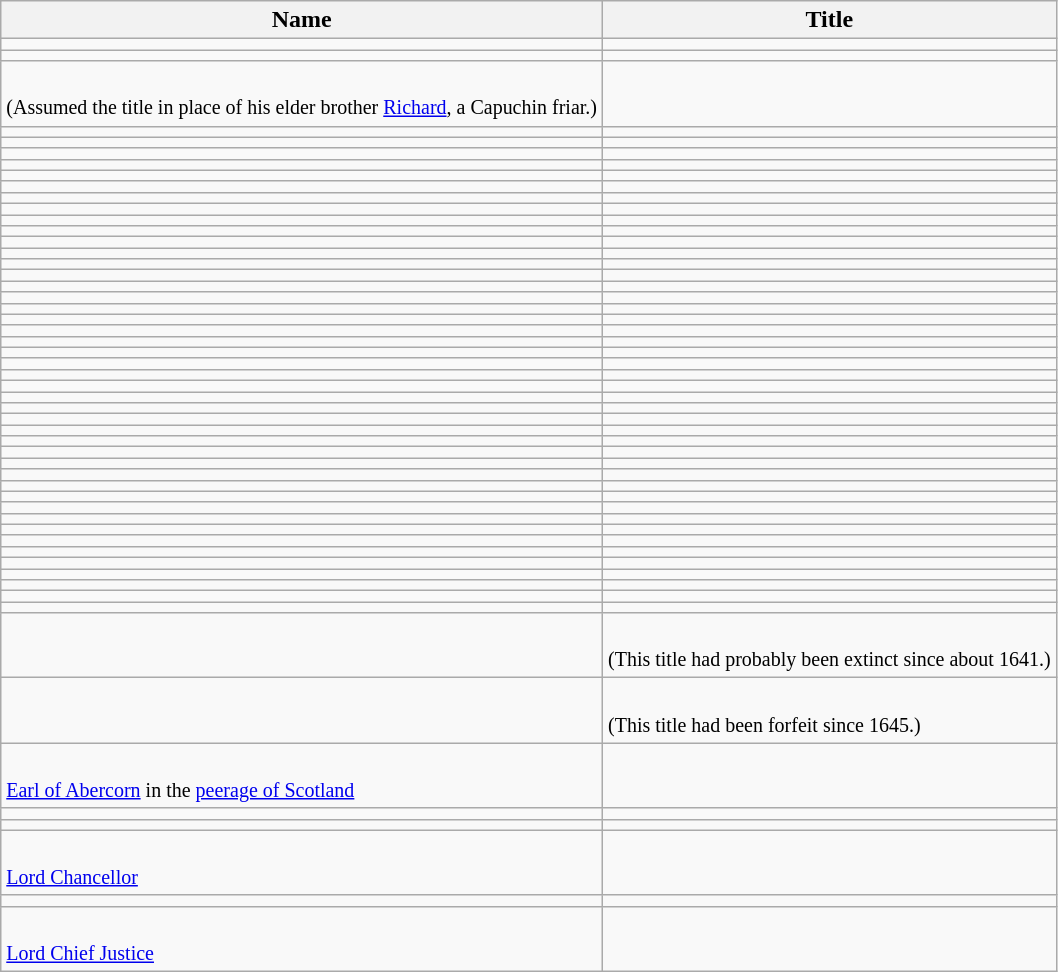<table class="wikitable sortable">
<tr>
<th>Name</th>
<th>Title</th>
</tr>
<tr>
<td></td>
<td></td>
</tr>
<tr>
<td></td>
<td></td>
</tr>
<tr>
<td><br><small>(Assumed the title in place of his elder brother <a href='#'>Richard</a>, a Capuchin friar.)</small></td>
<td></td>
</tr>
<tr>
<td></td>
<td></td>
</tr>
<tr>
<td></td>
<td></td>
</tr>
<tr>
<td></td>
<td></td>
</tr>
<tr>
<td></td>
<td></td>
</tr>
<tr>
<td></td>
<td></td>
</tr>
<tr>
<td></td>
<td></td>
</tr>
<tr>
<td></td>
<td></td>
</tr>
<tr>
<td></td>
<td></td>
</tr>
<tr>
<td></td>
<td></td>
</tr>
<tr>
<td></td>
<td></td>
</tr>
<tr>
<td></td>
<td></td>
</tr>
<tr>
<td></td>
<td></td>
</tr>
<tr>
<td></td>
<td></td>
</tr>
<tr>
<td></td>
<td></td>
</tr>
<tr>
<td></td>
<td></td>
</tr>
<tr>
<td></td>
<td></td>
</tr>
<tr>
<td></td>
<td></td>
</tr>
<tr>
<td></td>
<td></td>
</tr>
<tr>
<td></td>
<td></td>
</tr>
<tr>
<td></td>
<td></td>
</tr>
<tr>
<td></td>
<td></td>
</tr>
<tr>
<td></td>
<td></td>
</tr>
<tr>
<td></td>
<td></td>
</tr>
<tr>
<td></td>
<td></td>
</tr>
<tr>
<td></td>
<td></td>
</tr>
<tr>
<td></td>
<td></td>
</tr>
<tr>
<td></td>
<td></td>
</tr>
<tr>
<td></td>
<td></td>
</tr>
<tr>
<td></td>
<td></td>
</tr>
<tr>
<td></td>
<td></td>
</tr>
<tr>
<td></td>
<td></td>
</tr>
<tr>
<td></td>
<td></td>
</tr>
<tr>
<td></td>
<td></td>
</tr>
<tr>
<td></td>
<td></td>
</tr>
<tr>
<td></td>
<td></td>
</tr>
<tr>
<td></td>
<td></td>
</tr>
<tr>
<td></td>
<td></td>
</tr>
<tr>
<td></td>
<td></td>
</tr>
<tr>
<td></td>
<td></td>
</tr>
<tr>
<td></td>
<td></td>
</tr>
<tr>
<td></td>
<td></td>
</tr>
<tr>
<td></td>
<td></td>
</tr>
<tr>
<td></td>
<td></td>
</tr>
<tr>
<td></td>
<td></td>
</tr>
<tr>
<td></td>
<td><br><small>(This title had probably been extinct since about 1641.)</small></td>
</tr>
<tr>
<td></td>
<td><br><small>(This title had been forfeit since 1645.)</small></td>
</tr>
<tr>
<td><br><small><a href='#'>Earl of Abercorn</a> in the <a href='#'>peerage of Scotland</a></small></td>
<td></td>
</tr>
<tr>
<td></td>
<td></td>
</tr>
<tr>
<td></td>
<td></td>
</tr>
<tr>
<td><br><small><a href='#'>Lord Chancellor</a></small></td>
<td></td>
</tr>
<tr>
<td></td>
<td></td>
</tr>
<tr>
<td><br><small><a href='#'>Lord Chief Justice</a></small></td>
<td></td>
</tr>
</table>
